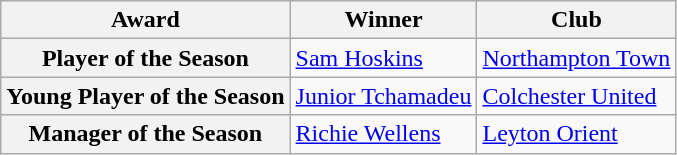<table class="wikitable">
<tr>
<th>Award</th>
<th>Winner</th>
<th>Club</th>
</tr>
<tr>
<th>Player of the Season</th>
<td> <a href='#'>Sam Hoskins</a></td>
<td><a href='#'>Northampton Town</a></td>
</tr>
<tr>
<th>Young Player of the Season</th>
<td> <a href='#'>Junior Tchamadeu</a></td>
<td><a href='#'>Colchester United</a></td>
</tr>
<tr>
<th>Manager of the Season</th>
<td> <a href='#'>Richie Wellens</a></td>
<td><a href='#'>Leyton Orient</a></td>
</tr>
</table>
